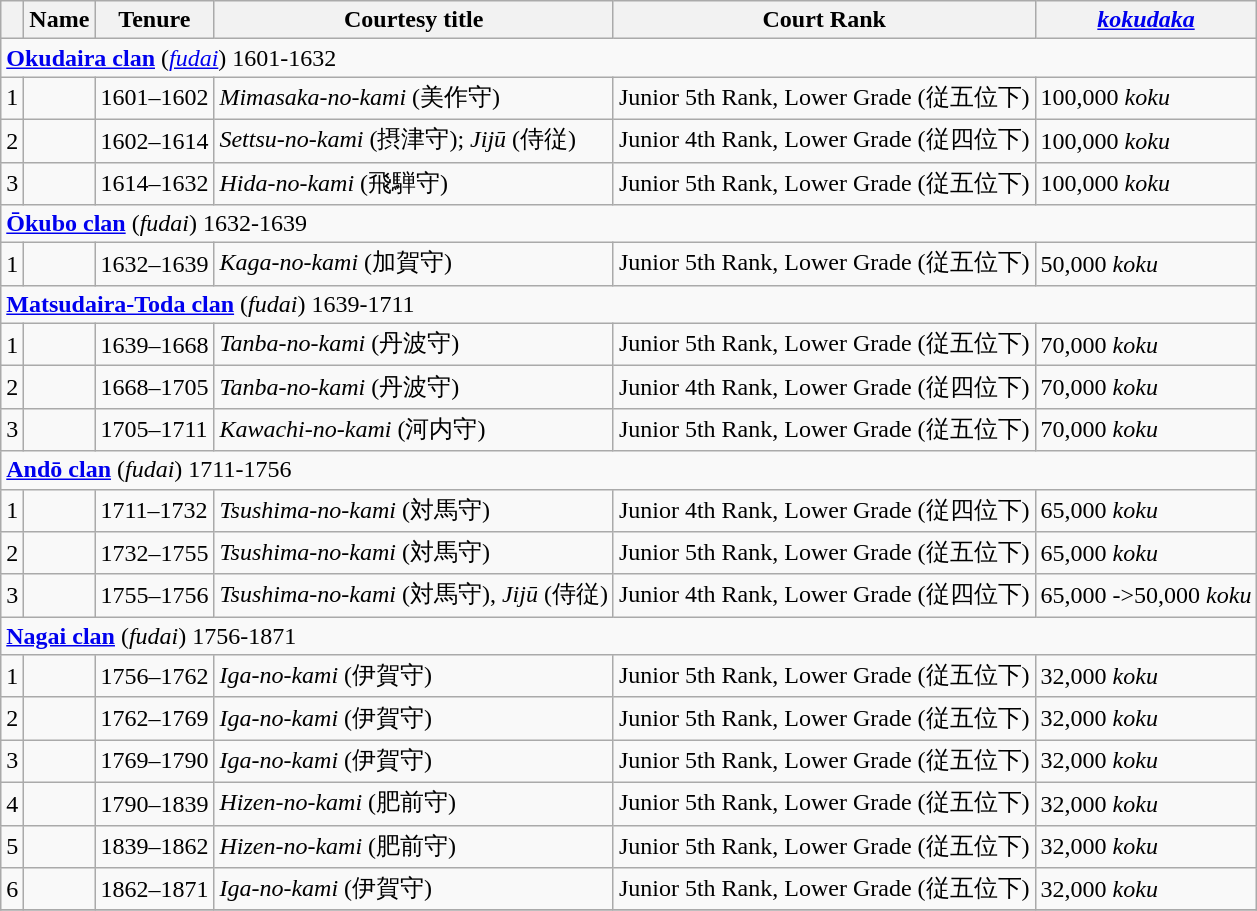<table class=wikitable>
<tr>
<th></th>
<th>Name</th>
<th>Tenure</th>
<th>Courtesy title</th>
<th>Court Rank</th>
<th><em><a href='#'>kokudaka</a></em></th>
</tr>
<tr>
<td colspan=7> <strong><a href='#'>Okudaira clan</a></strong> (<em><a href='#'>fudai</a></em>) 1601-1632</td>
</tr>
<tr>
<td>1</td>
<td></td>
<td>1601–1602</td>
<td><em>Mimasaka-no-kami</em> (美作守)</td>
<td>Junior 5th Rank, Lower Grade (従五位下)</td>
<td>100,000 <em>koku</em></td>
</tr>
<tr>
<td>2</td>
<td></td>
<td>1602–1614</td>
<td><em>Settsu-no-kami</em> (摂津守); <em>Jijū</em> (侍従)</td>
<td>Junior 4th Rank, Lower Grade (従四位下)</td>
<td>100,000 <em>koku</em></td>
</tr>
<tr>
<td>3</td>
<td></td>
<td>1614–1632</td>
<td><em>Hida-no-kami</em> (飛騨守)</td>
<td>Junior 5th Rank, Lower Grade (従五位下)</td>
<td>100,000 <em>koku</em></td>
</tr>
<tr>
<td colspan=7> <strong><a href='#'>Ōkubo clan</a></strong> (<em>fudai</em>) 1632-1639</td>
</tr>
<tr>
<td>1</td>
<td></td>
<td>1632–1639</td>
<td><em>Kaga-no-kami</em> (加賀守)</td>
<td>Junior 5th Rank, Lower Grade (従五位下)</td>
<td>50,000 <em>koku</em></td>
</tr>
<tr>
<td colspan=7> <strong><a href='#'>Matsudaira-Toda clan</a></strong> (<em>fudai</em>) 1639-1711</td>
</tr>
<tr>
<td>1</td>
<td></td>
<td>1639–1668</td>
<td><em>Tanba-no-kami</em> (丹波守)</td>
<td>Junior 5th Rank, Lower Grade (従五位下)</td>
<td>70,000 <em>koku</em></td>
</tr>
<tr>
<td>2</td>
<td></td>
<td>1668–1705</td>
<td><em>Tanba-no-kami</em> (丹波守)</td>
<td>Junior 4th Rank, Lower Grade (従四位下)</td>
<td>70,000 <em>koku</em></td>
</tr>
<tr>
<td>3</td>
<td></td>
<td>1705–1711</td>
<td><em>Kawachi-no-kami</em> (河内守)</td>
<td>Junior 5th Rank, Lower Grade (従五位下)</td>
<td>70,000 <em>koku</em></td>
</tr>
<tr>
<td colspan=7> <strong><a href='#'>Andō clan</a></strong> (<em>fudai</em>) 1711-1756</td>
</tr>
<tr>
<td>1</td>
<td></td>
<td>1711–1732</td>
<td><em>Tsushima-no-kami</em> (対馬守)</td>
<td>Junior 4th Rank, Lower Grade (従四位下)</td>
<td>65,000 <em>koku</em></td>
</tr>
<tr>
<td>2</td>
<td></td>
<td>1732–1755</td>
<td><em>Tsushima-no-kami</em> (対馬守)</td>
<td>Junior 5th Rank, Lower Grade (従五位下)</td>
<td>65,000 <em>koku</em></td>
</tr>
<tr>
<td>3</td>
<td></td>
<td>1755–1756</td>
<td><em>Tsushima-no-kami</em> (対馬守), <em>Jijū</em>  (侍従)</td>
<td>Junior 4th Rank, Lower Grade (従四位下)</td>
<td>65,000 ->50,000 <em>koku</em></td>
</tr>
<tr>
<td colspan=7> <strong><a href='#'>Nagai clan</a></strong> (<em>fudai</em>) 1756-1871</td>
</tr>
<tr>
<td>1</td>
<td></td>
<td>1756–1762</td>
<td><em>Iga-no-kami</em> (伊賀守)</td>
<td>Junior 5th Rank, Lower Grade (従五位下)</td>
<td>32,000 <em>koku</em></td>
</tr>
<tr>
<td>2</td>
<td></td>
<td>1762–1769</td>
<td><em>Iga-no-kami</em> (伊賀守)</td>
<td>Junior 5th Rank, Lower Grade (従五位下)</td>
<td>32,000 <em>koku</em></td>
</tr>
<tr>
<td>3</td>
<td></td>
<td>1769–1790</td>
<td><em>Iga-no-kami</em> (伊賀守)</td>
<td>Junior 5th Rank, Lower Grade (従五位下)</td>
<td>32,000 <em>koku</em></td>
</tr>
<tr>
<td>4</td>
<td></td>
<td>1790–1839</td>
<td><em>Hizen-no-kami</em> (肥前守)</td>
<td>Junior 5th Rank, Lower Grade (従五位下)</td>
<td>32,000 <em>koku</em></td>
</tr>
<tr>
<td>5</td>
<td></td>
<td>1839–1862</td>
<td><em>Hizen-no-kami</em> (肥前守)</td>
<td>Junior 5th Rank, Lower Grade (従五位下)</td>
<td>32,000 <em>koku</em></td>
</tr>
<tr>
<td>6</td>
<td></td>
<td>1862–1871</td>
<td><em>Iga-no-kami</em> (伊賀守)</td>
<td>Junior 5th Rank, Lower Grade (従五位下)</td>
<td>32,000 <em>koku</em></td>
</tr>
<tr>
</tr>
</table>
